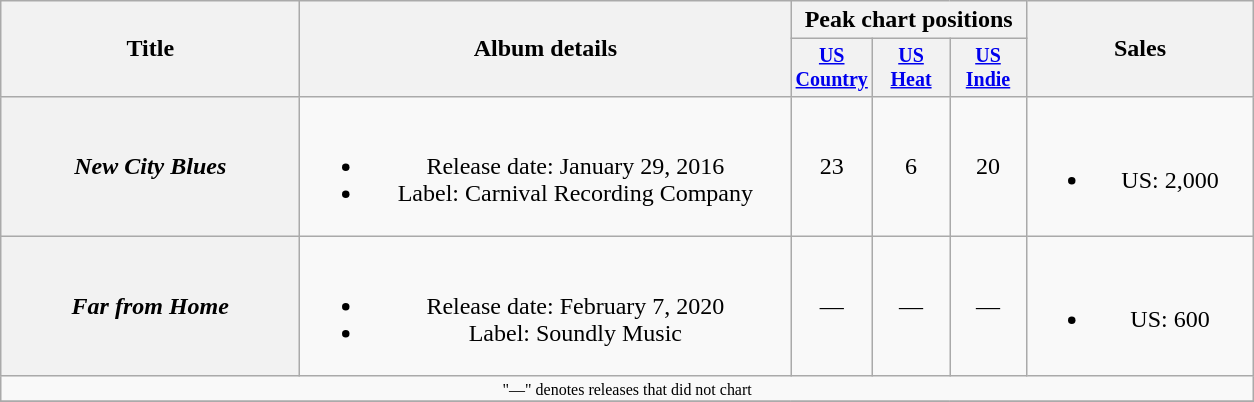<table class="wikitable plainrowheaders" style="text-align:center;">
<tr>
<th rowspan="2" style="width:12em;">Title</th>
<th rowspan="2" style="width:20em;">Album details</th>
<th colspan="3">Peak chart positions</th>
<th rowspan="2" style="width:9em;">Sales</th>
</tr>
<tr style="font-size:smaller;">
<th style="width:45px;"><a href='#'>US Country</a><br></th>
<th style="width:45px;"><a href='#'>US Heat</a><br></th>
<th style="width:45px;"><a href='#'>US Indie</a><br></th>
</tr>
<tr>
<th scope="row"><em>New City Blues</em></th>
<td><br><ul><li>Release date: January 29, 2016</li><li>Label: Carnival Recording Company</li></ul></td>
<td>23</td>
<td>6</td>
<td>20</td>
<td><br><ul><li>US: 2,000</li></ul></td>
</tr>
<tr>
<th scope="row"><em>Far from Home</em></th>
<td><br><ul><li>Release date: February 7, 2020</li><li>Label: Soundly Music</li></ul></td>
<td>—</td>
<td>—</td>
<td>—</td>
<td><br><ul><li>US: 600</li></ul></td>
</tr>
<tr>
<td colspan="8" style="font-size:8pt">"—" denotes releases that did not chart</td>
</tr>
<tr>
</tr>
</table>
